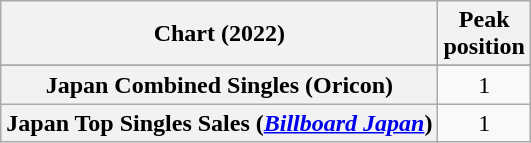<table class="wikitable sortable plainrowheaders" style="text-align:center">
<tr>
<th scope="col">Chart (2022)</th>
<th scope="col">Peak<br>position</th>
</tr>
<tr>
</tr>
<tr>
<th scope="row">Japan Combined Singles (Oricon)</th>
<td>1</td>
</tr>
<tr>
<th scope="row">Japan Top Singles Sales (<em><a href='#'>Billboard Japan</a></em>)</th>
<td>1</td>
</tr>
</table>
